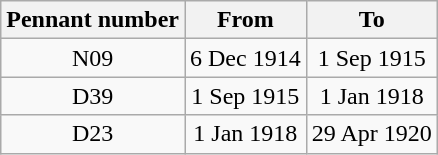<table class="wikitable" style="text-align:center">
<tr>
<th>Pennant number</th>
<th>From</th>
<th>To</th>
</tr>
<tr>
<td>N09</td>
<td>6 Dec 1914</td>
<td>1 Sep 1915</td>
</tr>
<tr>
<td>D39</td>
<td>1 Sep 1915</td>
<td>1 Jan 1918</td>
</tr>
<tr>
<td>D23</td>
<td>1 Jan 1918</td>
<td>29 Apr 1920</td>
</tr>
</table>
